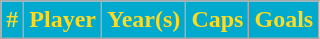<table class="wikitable sortable">
<tr>
<th style="background:#00A9CE;color:#FDDA24">#</th>
<th style="background:#00A9CE;color:#FDDA24">Player</th>
<th style="background:#00A9CE;color:#FDDA24">Year(s)</th>
<th style="background:#00A9CE;color:#FDDA24">Caps</th>
<th style="background:#00A9CE;color:#FDDA24">Goals</th>
</tr>
</table>
